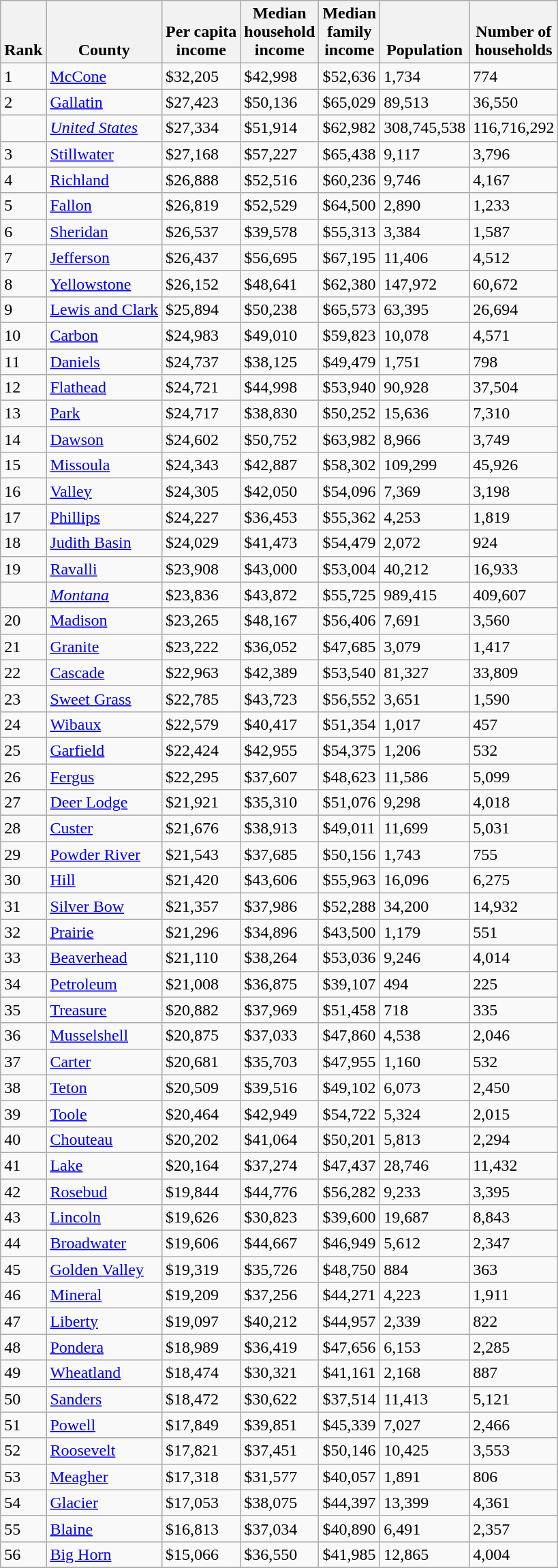<table class="wikitable sortable">
<tr valign=bottom>
<th>Rank</th>
<th>County</th>
<th>Per capita<br>income</th>
<th>Median<br>household<br>income</th>
<th>Median<br>family<br>income</th>
<th>Population</th>
<th>Number of<br>households</th>
</tr>
<tr>
<td>1</td>
<td><a href='#'>McCone</a></td>
<td>$32,205</td>
<td>$42,998</td>
<td>$52,636</td>
<td>1,734</td>
<td>774</td>
</tr>
<tr>
<td>2</td>
<td><a href='#'>Gallatin</a></td>
<td>$27,423</td>
<td>$50,136</td>
<td>$65,029</td>
<td>89,513</td>
<td>36,550</td>
</tr>
<tr>
<td></td>
<td><em><a href='#'>United States</a></em></td>
<td>$27,334</td>
<td>$51,914</td>
<td>$62,982</td>
<td>308,745,538</td>
<td>116,716,292</td>
</tr>
<tr>
<td>3</td>
<td><a href='#'>Stillwater</a></td>
<td>$27,168</td>
<td>$57,227</td>
<td>$65,438</td>
<td>9,117</td>
<td>3,796</td>
</tr>
<tr>
<td>4</td>
<td><a href='#'>Richland</a></td>
<td>$26,888</td>
<td>$52,516</td>
<td>$60,236</td>
<td>9,746</td>
<td>4,167</td>
</tr>
<tr>
<td>5</td>
<td><a href='#'>Fallon</a></td>
<td>$26,819</td>
<td>$52,529</td>
<td>$64,500</td>
<td>2,890</td>
<td>1,233</td>
</tr>
<tr>
<td>6</td>
<td><a href='#'>Sheridan</a></td>
<td>$26,537</td>
<td>$39,578</td>
<td>$55,313</td>
<td>3,384</td>
<td>1,587</td>
</tr>
<tr>
<td>7</td>
<td><a href='#'>Jefferson</a></td>
<td>$26,437</td>
<td>$56,695</td>
<td>$67,195</td>
<td>11,406</td>
<td>4,512</td>
</tr>
<tr>
<td>8</td>
<td><a href='#'>Yellowstone</a></td>
<td>$26,152</td>
<td>$48,641</td>
<td>$62,380</td>
<td>147,972</td>
<td>60,672</td>
</tr>
<tr>
<td>9</td>
<td><a href='#'>Lewis and Clark</a></td>
<td>$25,894</td>
<td>$50,238</td>
<td>$65,573</td>
<td>63,395</td>
<td>26,694</td>
</tr>
<tr>
<td>10</td>
<td><a href='#'>Carbon</a></td>
<td>$24,983</td>
<td>$49,010</td>
<td>$59,823</td>
<td>10,078</td>
<td>4,571</td>
</tr>
<tr>
<td>11</td>
<td><a href='#'>Daniels</a></td>
<td>$24,737</td>
<td>$38,125</td>
<td>$49,479</td>
<td>1,751</td>
<td>798</td>
</tr>
<tr>
<td>12</td>
<td><a href='#'>Flathead</a></td>
<td>$24,721</td>
<td>$44,998</td>
<td>$53,940</td>
<td>90,928</td>
<td>37,504</td>
</tr>
<tr>
<td>13</td>
<td><a href='#'>Park</a></td>
<td>$24,717</td>
<td>$38,830</td>
<td>$50,252</td>
<td>15,636</td>
<td>7,310</td>
</tr>
<tr>
<td>14</td>
<td><a href='#'>Dawson</a></td>
<td>$24,602</td>
<td>$50,752</td>
<td>$63,982</td>
<td>8,966</td>
<td>3,749</td>
</tr>
<tr>
<td>15</td>
<td><a href='#'>Missoula</a></td>
<td>$24,343</td>
<td>$42,887</td>
<td>$58,302</td>
<td>109,299</td>
<td>45,926</td>
</tr>
<tr>
<td>16</td>
<td><a href='#'>Valley</a></td>
<td>$24,305</td>
<td>$42,050</td>
<td>$54,096</td>
<td>7,369</td>
<td>3,198</td>
</tr>
<tr>
<td>17</td>
<td><a href='#'>Phillips</a></td>
<td>$24,227</td>
<td>$36,453</td>
<td>$55,362</td>
<td>4,253</td>
<td>1,819</td>
</tr>
<tr>
<td>18</td>
<td><a href='#'>Judith Basin</a></td>
<td>$24,029</td>
<td>$41,473</td>
<td>$54,479</td>
<td>2,072</td>
<td>924</td>
</tr>
<tr>
<td>19</td>
<td><a href='#'>Ravalli</a></td>
<td>$23,908</td>
<td>$43,000</td>
<td>$53,004</td>
<td>40,212</td>
<td>16,933</td>
</tr>
<tr>
<td></td>
<td><em><a href='#'>Montana</a></em></td>
<td>$23,836</td>
<td>$43,872</td>
<td>$55,725</td>
<td>989,415</td>
<td>409,607</td>
</tr>
<tr>
<td>20</td>
<td><a href='#'>Madison</a></td>
<td>$23,265</td>
<td>$48,167</td>
<td>$56,406</td>
<td>7,691</td>
<td>3,560</td>
</tr>
<tr>
<td>21</td>
<td><a href='#'>Granite</a></td>
<td>$23,222</td>
<td>$36,052</td>
<td>$47,685</td>
<td>3,079</td>
<td>1,417</td>
</tr>
<tr>
<td>22</td>
<td><a href='#'>Cascade</a></td>
<td>$22,963</td>
<td>$42,389</td>
<td>$53,540</td>
<td>81,327</td>
<td>33,809</td>
</tr>
<tr>
<td>23</td>
<td><a href='#'>Sweet Grass</a></td>
<td>$22,785</td>
<td>$43,723</td>
<td>$56,552</td>
<td>3,651</td>
<td>1,590</td>
</tr>
<tr>
<td>24</td>
<td><a href='#'>Wibaux</a></td>
<td>$22,579</td>
<td>$40,417</td>
<td>$51,354</td>
<td>1,017</td>
<td>457</td>
</tr>
<tr>
<td>25</td>
<td><a href='#'>Garfield</a></td>
<td>$22,424</td>
<td>$42,955</td>
<td>$54,375</td>
<td>1,206</td>
<td>532</td>
</tr>
<tr>
<td>26</td>
<td><a href='#'>Fergus</a></td>
<td>$22,295</td>
<td>$37,607</td>
<td>$48,623</td>
<td>11,586</td>
<td>5,099</td>
</tr>
<tr>
<td>27</td>
<td><a href='#'>Deer Lodge</a></td>
<td>$21,921</td>
<td>$35,310</td>
<td>$51,076</td>
<td>9,298</td>
<td>4,018</td>
</tr>
<tr>
<td>28</td>
<td><a href='#'>Custer</a></td>
<td>$21,676</td>
<td>$38,913</td>
<td>$49,011</td>
<td>11,699</td>
<td>5,031</td>
</tr>
<tr>
<td>29</td>
<td><a href='#'>Powder River</a></td>
<td>$21,543</td>
<td>$37,685</td>
<td>$50,156</td>
<td>1,743</td>
<td>755</td>
</tr>
<tr>
<td>30</td>
<td><a href='#'>Hill</a></td>
<td>$21,420</td>
<td>$43,606</td>
<td>$55,963</td>
<td>16,096</td>
<td>6,275</td>
</tr>
<tr>
<td>31</td>
<td><a href='#'>Silver Bow</a></td>
<td>$21,357</td>
<td>$37,986</td>
<td>$52,288</td>
<td>34,200</td>
<td>14,932</td>
</tr>
<tr>
<td>32</td>
<td><a href='#'>Prairie</a></td>
<td>$21,296</td>
<td>$34,896</td>
<td>$43,500</td>
<td>1,179</td>
<td>551</td>
</tr>
<tr>
<td>33</td>
<td><a href='#'>Beaverhead</a></td>
<td>$21,110</td>
<td>$38,264</td>
<td>$53,036</td>
<td>9,246</td>
<td>4,014</td>
</tr>
<tr>
<td>34</td>
<td><a href='#'>Petroleum</a></td>
<td>$21,008</td>
<td>$36,875</td>
<td>$39,107</td>
<td>494</td>
<td>225</td>
</tr>
<tr>
<td>35</td>
<td><a href='#'>Treasure</a></td>
<td>$20,882</td>
<td>$37,969</td>
<td>$51,458</td>
<td>718</td>
<td>335</td>
</tr>
<tr>
<td>36</td>
<td><a href='#'>Musselshell</a></td>
<td>$20,875</td>
<td>$37,033</td>
<td>$47,860</td>
<td>4,538</td>
<td>2,046</td>
</tr>
<tr>
<td>37</td>
<td><a href='#'>Carter</a></td>
<td>$20,681</td>
<td>$35,703</td>
<td>$47,955</td>
<td>1,160</td>
<td>532</td>
</tr>
<tr>
<td>38</td>
<td><a href='#'>Teton</a></td>
<td>$20,509</td>
<td>$39,516</td>
<td>$49,102</td>
<td>6,073</td>
<td>2,450</td>
</tr>
<tr>
<td>39</td>
<td><a href='#'>Toole</a></td>
<td>$20,464</td>
<td>$42,949</td>
<td>$54,722</td>
<td>5,324</td>
<td>2,015</td>
</tr>
<tr>
<td>40</td>
<td><a href='#'>Chouteau</a></td>
<td>$20,202</td>
<td>$41,064</td>
<td>$50,201</td>
<td>5,813</td>
<td>2,294</td>
</tr>
<tr>
<td>41</td>
<td><a href='#'>Lake</a></td>
<td>$20,164</td>
<td>$37,274</td>
<td>$47,437</td>
<td>28,746</td>
<td>11,432</td>
</tr>
<tr>
<td>42</td>
<td><a href='#'>Rosebud</a></td>
<td>$19,844</td>
<td>$44,776</td>
<td>$56,282</td>
<td>9,233</td>
<td>3,395</td>
</tr>
<tr>
<td>43</td>
<td><a href='#'>Lincoln</a></td>
<td>$19,626</td>
<td>$30,823</td>
<td>$39,600</td>
<td>19,687</td>
<td>8,843</td>
</tr>
<tr>
<td>44</td>
<td><a href='#'>Broadwater</a></td>
<td>$19,606</td>
<td>$44,667</td>
<td>$46,949</td>
<td>5,612</td>
<td>2,347</td>
</tr>
<tr>
<td>45</td>
<td><a href='#'>Golden Valley</a></td>
<td>$19,319</td>
<td>$35,726</td>
<td>$48,750</td>
<td>884</td>
<td>363</td>
</tr>
<tr>
<td>46</td>
<td><a href='#'>Mineral</a></td>
<td>$19,209</td>
<td>$37,256</td>
<td>$44,271</td>
<td>4,223</td>
<td>1,911</td>
</tr>
<tr>
<td>47</td>
<td><a href='#'>Liberty</a></td>
<td>$19,097</td>
<td>$40,212</td>
<td>$44,957</td>
<td>2,339</td>
<td>822</td>
</tr>
<tr>
<td>48</td>
<td><a href='#'>Pondera</a></td>
<td>$18,989</td>
<td>$36,419</td>
<td>$47,656</td>
<td>6,153</td>
<td>2,285</td>
</tr>
<tr>
<td>49</td>
<td><a href='#'>Wheatland</a></td>
<td>$18,474</td>
<td>$30,321</td>
<td>$41,161</td>
<td>2,168</td>
<td>887</td>
</tr>
<tr>
<td>50</td>
<td><a href='#'>Sanders</a></td>
<td>$18,472</td>
<td>$30,622</td>
<td>$37,514</td>
<td>11,413</td>
<td>5,121</td>
</tr>
<tr>
<td>51</td>
<td><a href='#'>Powell</a></td>
<td>$17,849</td>
<td>$39,851</td>
<td>$45,339</td>
<td>7,027</td>
<td>2,466</td>
</tr>
<tr>
<td>52</td>
<td><a href='#'>Roosevelt</a></td>
<td>$17,821</td>
<td>$37,451</td>
<td>$50,146</td>
<td>10,425</td>
<td>3,553</td>
</tr>
<tr>
<td>53</td>
<td><a href='#'>Meagher</a></td>
<td>$17,318</td>
<td>$31,577</td>
<td>$40,057</td>
<td>1,891</td>
<td>806</td>
</tr>
<tr>
<td>54</td>
<td><a href='#'>Glacier</a></td>
<td>$17,053</td>
<td>$38,075</td>
<td>$44,397</td>
<td>13,399</td>
<td>4,361</td>
</tr>
<tr>
<td>55</td>
<td><a href='#'>Blaine</a></td>
<td>$16,813</td>
<td>$37,034</td>
<td>$40,890</td>
<td>6,491</td>
<td>2,357</td>
</tr>
<tr>
<td>56</td>
<td><a href='#'>Big Horn</a></td>
<td>$15,066</td>
<td>$36,550</td>
<td>$41,985</td>
<td>12,865</td>
<td>4,004</td>
</tr>
<tr>
</tr>
</table>
